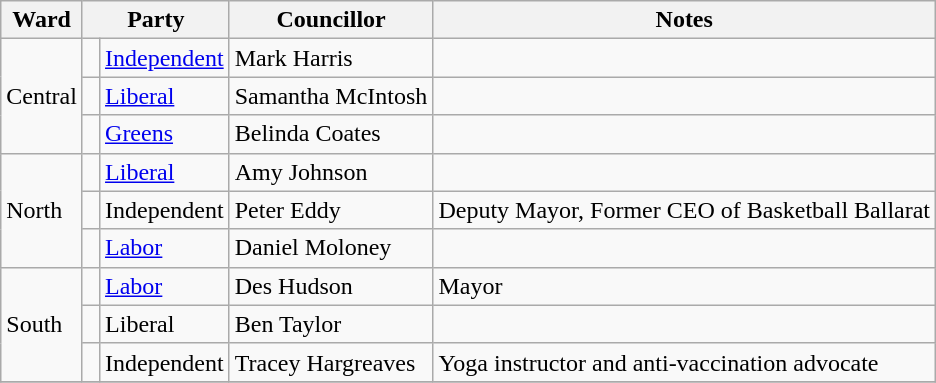<table class="wikitable">
<tr>
<th>Ward</th>
<th colspan="2">Party</th>
<th>Councillor</th>
<th>Notes</th>
</tr>
<tr>
<td rowspan="3">Central</td>
<td> </td>
<td><a href='#'>Independent</a></td>
<td>Mark Harris</td>
<td></td>
</tr>
<tr>
<td> </td>
<td><a href='#'>Liberal</a></td>
<td>Samantha McIntosh</td>
<td></td>
</tr>
<tr>
<td> </td>
<td><a href='#'>Greens</a></td>
<td>Belinda Coates</td>
<td></td>
</tr>
<tr>
<td rowspan="3">North</td>
<td> </td>
<td><a href='#'>Liberal</a></td>
<td>Amy Johnson</td>
<td></td>
</tr>
<tr>
<td> </td>
<td>Independent</td>
<td>Peter Eddy</td>
<td>Deputy Mayor, Former CEO of Basketball Ballarat</td>
</tr>
<tr>
<td> </td>
<td><a href='#'>Labor</a></td>
<td>Daniel Moloney</td>
<td></td>
</tr>
<tr>
<td rowspan="3">South</td>
<td> </td>
<td><a href='#'>Labor</a></td>
<td>Des Hudson</td>
<td>Mayor</td>
</tr>
<tr>
<td> </td>
<td>Liberal</td>
<td>Ben Taylor</td>
<td></td>
</tr>
<tr>
<td> </td>
<td>Independent</td>
<td>Tracey Hargreaves</td>
<td>Yoga instructor and anti-vaccination advocate</td>
</tr>
<tr>
</tr>
</table>
